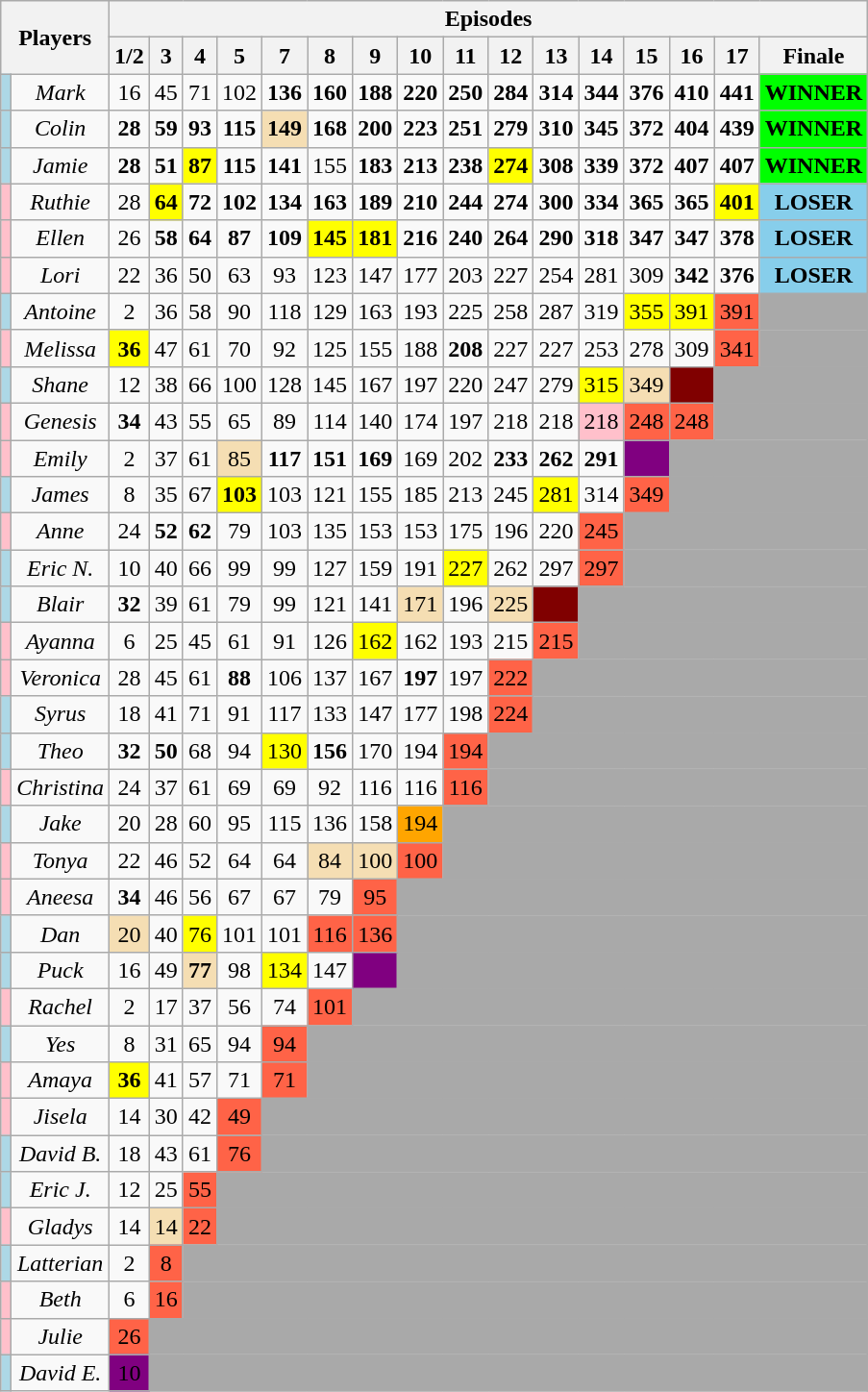<table class="wikitable" style="text-align:center; font-size:100%;">
<tr>
<th rowspan=2 colspan=2>Players</th>
<th colspan=16>Episodes</th>
</tr>
<tr>
<th>1/2</th>
<th>3</th>
<th>4</th>
<th>5</th>
<th>7</th>
<th>8</th>
<th>9</th>
<th>10</th>
<th>11</th>
<th>12</th>
<th>13</th>
<th>14</th>
<th>15</th>
<th>16</th>
<th>17</th>
<th>Finale</th>
</tr>
<tr>
<td bgcolor="lightblue"></td>
<td><em>Mark</em></td>
<td>16</td>
<td>45</td>
<td>71</td>
<td>102</td>
<td><strong>136</strong></td>
<td><strong>160</strong></td>
<td><strong>188</strong></td>
<td><strong>220</strong></td>
<td><strong>250</strong></td>
<td><strong>284</strong></td>
<td><strong>314</strong></td>
<td><strong>344</strong></td>
<td><strong>376</strong></td>
<td><strong>410</strong></td>
<td><strong>441</strong></td>
<td bgcolor="lime"><strong>WINNER</strong></td>
</tr>
<tr>
<td bgcolor="lightblue"></td>
<td><em>Colin</em></td>
<td><strong>28</strong></td>
<td><strong>59</strong></td>
<td><strong>93</strong></td>
<td><strong>115</strong></td>
<td bgcolor="wheat"><strong>149</strong></td>
<td><strong>168</strong></td>
<td><strong>200</strong></td>
<td><strong>223</strong></td>
<td><strong>251</strong></td>
<td><strong>279</strong></td>
<td><strong>310</strong></td>
<td><strong>345</strong></td>
<td><strong>372</strong></td>
<td><strong>404</strong></td>
<td><strong>439</strong></td>
<td bgcolor="lime"><strong>WINNER</strong></td>
</tr>
<tr>
<td bgcolor="lightblue"></td>
<td><em>Jamie</em></td>
<td><strong>28</strong></td>
<td><strong>51</strong></td>
<td bgcolor="yellow"><strong>87</strong></td>
<td><strong>115</strong></td>
<td><strong>141</strong></td>
<td>155</td>
<td><strong>183</strong></td>
<td><strong>213</strong></td>
<td><strong>238</strong></td>
<td bgcolor="yellow"><strong>274</strong></td>
<td><strong>308</strong></td>
<td><strong>339</strong></td>
<td><strong>372</strong></td>
<td><strong>407</strong></td>
<td><strong>407</strong></td>
<td bgcolor="lime"><strong>WINNER</strong></td>
</tr>
<tr>
<td bgcolor="pink"></td>
<td><em>Ruthie</em></td>
<td>28</td>
<td bgcolor="yellow"><strong>64</strong></td>
<td><strong>72</strong></td>
<td><strong>102</strong></td>
<td><strong>134</strong></td>
<td><strong>163</strong></td>
<td><strong>189</strong></td>
<td><strong>210</strong></td>
<td><strong>244</strong></td>
<td><strong>274</strong></td>
<td><strong>300</strong></td>
<td><strong>334</strong></td>
<td><strong>365</strong></td>
<td><strong>365</strong></td>
<td bgcolor="yellow"><strong>401</strong></td>
<td bgcolor="skyblue"><strong>LOSER</strong></td>
</tr>
<tr>
<td bgcolor="pink"></td>
<td><em>Ellen</em></td>
<td>26</td>
<td><strong>58</strong></td>
<td><strong>64</strong></td>
<td><strong>87</strong></td>
<td><strong>109</strong></td>
<td bgcolor="yellow"><strong>145</strong></td>
<td bgcolor="yellow"><strong>181</strong></td>
<td><strong>216</strong></td>
<td><strong>240</strong></td>
<td><strong>264</strong></td>
<td><strong>290</strong></td>
<td><strong>318</strong></td>
<td><strong>347</strong></td>
<td><strong>347</strong></td>
<td><strong>378</strong></td>
<td bgcolor="skyblue"><strong>LOSER</strong></td>
</tr>
<tr>
<td bgcolor="pink"></td>
<td><em>Lori</em></td>
<td>22</td>
<td>36</td>
<td>50</td>
<td>63</td>
<td>93</td>
<td>123</td>
<td>147</td>
<td>177</td>
<td>203</td>
<td>227</td>
<td>254</td>
<td>281</td>
<td>309</td>
<td><strong>342</strong></td>
<td><strong>376</strong></td>
<td bgcolor="skyblue"><strong>LOSER</strong></td>
</tr>
<tr>
<td bgcolor="lightblue"></td>
<td><em>Antoine</em></td>
<td>2</td>
<td>36</td>
<td>58</td>
<td>90</td>
<td>118</td>
<td>129</td>
<td>163</td>
<td>193</td>
<td>225</td>
<td>258</td>
<td>287</td>
<td>319</td>
<td bgcolor="yellow">355</td>
<td bgcolor="yellow">391</td>
<td bgcolor="tomato">391</td>
<td bgcolor="darkgray"></td>
</tr>
<tr>
<td bgcolor="pink"></td>
<td><em>Melissa</em></td>
<td bgcolor="yellow"><strong>36</strong></td>
<td>47</td>
<td>61</td>
<td>70</td>
<td>92</td>
<td>125</td>
<td>155</td>
<td>188</td>
<td><strong>208</strong></td>
<td>227</td>
<td>227</td>
<td>253</td>
<td>278</td>
<td>309</td>
<td bgcolor="tomato">341</td>
<td bgcolor="darkgray"></td>
</tr>
<tr>
<td bgcolor="lightblue"></td>
<td><em>Shane</em></td>
<td>12</td>
<td>38</td>
<td>66</td>
<td>100</td>
<td>128</td>
<td>145</td>
<td>167</td>
<td>197</td>
<td>220</td>
<td>247</td>
<td>279</td>
<td bgcolor="yellow">315</td>
<td bgcolor="wheat">349</td>
<td bgcolor="maroon"></td>
<td bgcolor="darkgray" colspan=2></td>
</tr>
<tr>
<td bgcolor="pink"></td>
<td><em>Genesis</em></td>
<td><strong>34</strong></td>
<td>43</td>
<td>55</td>
<td>65</td>
<td>89</td>
<td>114</td>
<td>140</td>
<td>174</td>
<td>197</td>
<td>218</td>
<td>218</td>
<td bgcolor="pink">218</td>
<td bgcolor="tomato">248</td>
<td bgcolor="tomato">248</td>
<td bgcolor="darkgray" colspan=2></td>
</tr>
<tr>
<td bgcolor="pink"></td>
<td><em>Emily</em></td>
<td>2</td>
<td>37</td>
<td>61</td>
<td bgcolor="wheat">85</td>
<td><strong>117</strong></td>
<td><strong>151</strong></td>
<td><strong>169</strong></td>
<td>169</td>
<td>202</td>
<td><strong>233</strong></td>
<td><strong>262</strong></td>
<td><strong>291</strong></td>
<td bgcolor="purple"></td>
<td bgcolor="darkgray" colspan=3></td>
</tr>
<tr>
<td bgcolor="lightblue"></td>
<td><em>James</em></td>
<td>8</td>
<td>35</td>
<td>67</td>
<td bgcolor="yellow"><strong>103</strong></td>
<td>103</td>
<td>121</td>
<td>155</td>
<td>185</td>
<td>213</td>
<td>245</td>
<td bgcolor="yellow">281</td>
<td>314</td>
<td bgcolor="tomato">349</td>
<td bgcolor="darkgray" colspan=3></td>
</tr>
<tr>
<td bgcolor="pink"></td>
<td><em>Anne</em></td>
<td>24</td>
<td><strong>52</strong></td>
<td><strong>62</strong></td>
<td>79</td>
<td>103</td>
<td>135</td>
<td>153</td>
<td>153</td>
<td>175</td>
<td>196</td>
<td>220</td>
<td bgcolor="tomato">245</td>
<td bgcolor="darkgray" colspan=4></td>
</tr>
<tr>
<td bgcolor="lightblue"></td>
<td><em>Eric N.</em></td>
<td>10</td>
<td>40</td>
<td>66</td>
<td>99</td>
<td>99</td>
<td>127</td>
<td>159</td>
<td>191</td>
<td bgcolor="yellow">227</td>
<td>262</td>
<td>297</td>
<td bgcolor="tomato">297</td>
<td bgcolor="darkgray" colspan=4></td>
</tr>
<tr>
<td bgcolor="lightblue"></td>
<td><em>Blair</em></td>
<td><strong>32</strong></td>
<td>39</td>
<td>61</td>
<td>79</td>
<td>99</td>
<td>121</td>
<td>141</td>
<td bgcolor="wheat">171</td>
<td>196</td>
<td bgcolor="wheat">225</td>
<td bgcolor="maroon"></td>
<td bgcolor="darkgray" colspan=5></td>
</tr>
<tr>
<td bgcolor="pink"></td>
<td><em>Ayanna</em></td>
<td>6</td>
<td>25</td>
<td>45</td>
<td>61</td>
<td>91</td>
<td>126</td>
<td bgcolor="yellow">162</td>
<td>162</td>
<td>193</td>
<td>215</td>
<td bgcolor="tomato">215</td>
<td bgcolor="darkgray" colspan=5></td>
</tr>
<tr>
<td bgcolor="pink"></td>
<td><em>Veronica</em></td>
<td>28</td>
<td>45</td>
<td>61</td>
<td><strong>88</strong></td>
<td>106</td>
<td>137</td>
<td>167</td>
<td><strong>197</strong></td>
<td>197</td>
<td bgcolor="tomato">222</td>
<td bgcolor="darkgray" colspan=6></td>
</tr>
<tr>
<td bgcolor="lightblue"></td>
<td><em>Syrus</em></td>
<td>18</td>
<td>41</td>
<td>71</td>
<td>91</td>
<td>117</td>
<td>133</td>
<td>147</td>
<td>177</td>
<td>198</td>
<td bgcolor="tomato">224</td>
<td bgcolor="darkgray" colspan=6></td>
</tr>
<tr>
<td bgcolor="lightblue"></td>
<td><em>Theo</em></td>
<td><strong>32</strong></td>
<td><strong>50</strong></td>
<td>68</td>
<td>94</td>
<td bgcolor="yellow">130</td>
<td><strong>156</strong></td>
<td>170</td>
<td>194</td>
<td bgcolor="tomato">194</td>
<td bgcolor="darkgray" colspan=7></td>
</tr>
<tr>
<td bgcolor="pink"></td>
<td><em>Christina</em></td>
<td>24</td>
<td>37</td>
<td>61</td>
<td>69</td>
<td>69</td>
<td>92</td>
<td>116</td>
<td>116</td>
<td bgcolor="tomato">116</td>
<td bgcolor="darkgray" colspan=7></td>
</tr>
<tr>
<td bgcolor="lightblue"></td>
<td><em>Jake</em></td>
<td>20</td>
<td>28</td>
<td>60</td>
<td>95</td>
<td>115</td>
<td>136</td>
<td>158</td>
<td bgcolor="orange">194</td>
<td bgcolor="darkgray" colspan=8></td>
</tr>
<tr>
<td bgcolor="pink"></td>
<td><em>Tonya</em></td>
<td>22</td>
<td>46</td>
<td>52</td>
<td>64</td>
<td>64</td>
<td bgcolor="wheat">84</td>
<td bgcolor="wheat">100</td>
<td bgcolor="tomato">100</td>
<td bgcolor="darkgray" colspan=8></td>
</tr>
<tr>
<td bgcolor="pink"></td>
<td><em>Aneesa</em></td>
<td><strong>34</strong></td>
<td>46</td>
<td>56</td>
<td>67</td>
<td>67</td>
<td>79</td>
<td bgcolor="tomato">95</td>
<td bgcolor="darkgray" colspan=9></td>
</tr>
<tr>
<td bgcolor="lightblue"></td>
<td><em>Dan</em></td>
<td bgcolor="wheat">20</td>
<td>40</td>
<td bgcolor="yellow">76</td>
<td>101</td>
<td>101</td>
<td bgcolor="tomato">116</td>
<td bgcolor="tomato">136</td>
<td bgcolor="darkgray" colspan=9></td>
</tr>
<tr>
<td bgcolor="lightblue"></td>
<td><em>Puck</em></td>
<td>16</td>
<td>49</td>
<td bgcolor="wheat"><strong>77</strong></td>
<td>98</td>
<td bgcolor="yellow">134</td>
<td>147</td>
<td bgcolor="purple"></td>
<td bgcolor="darkgray" colspan=9></td>
</tr>
<tr>
<td bgcolor="pink"></td>
<td><em>Rachel</em></td>
<td>2</td>
<td>17</td>
<td>37</td>
<td>56</td>
<td>74</td>
<td bgcolor="tomato">101</td>
<td bgcolor="darkgray" colspan=10></td>
</tr>
<tr>
<td bgcolor="lightblue"></td>
<td><em>Yes</em></td>
<td>8</td>
<td>31</td>
<td>65</td>
<td>94</td>
<td bgcolor="tomato">94</td>
<td bgcolor="darkgray" colspan=11></td>
</tr>
<tr>
<td bgcolor="pink"></td>
<td><em>Amaya</em></td>
<td bgcolor="yellow"><strong>36</strong></td>
<td>41</td>
<td>57</td>
<td>71</td>
<td bgcolor="tomato">71</td>
<td bgcolor="darkgray" colspan=11></td>
</tr>
<tr>
<td bgcolor="pink"></td>
<td><em>Jisela</em></td>
<td>14</td>
<td>30</td>
<td>42</td>
<td bgcolor="tomato">49</td>
<td bgcolor="darkgray" colspan=12></td>
</tr>
<tr>
<td bgcolor="lightblue"></td>
<td><em>David B.</em></td>
<td>18</td>
<td>43</td>
<td>61</td>
<td bgcolor="tomato">76</td>
<td bgcolor="darkgray" colspan=12></td>
</tr>
<tr>
<td bgcolor="lightblue"></td>
<td><em>Eric J.</em></td>
<td>12</td>
<td>25</td>
<td bgcolor="tomato">55</td>
<td bgcolor="darkgray" colspan=13></td>
</tr>
<tr>
<td bgcolor="pink"></td>
<td><em>Gladys</em></td>
<td>14</td>
<td bgcolor="wheat">14</td>
<td bgcolor="tomato">22</td>
<td bgcolor="darkgray" colspan=13></td>
</tr>
<tr>
<td bgcolor="lightblue"></td>
<td><em>Latterian</em></td>
<td>2</td>
<td bgcolor="tomato">8</td>
<td bgcolor="darkgray" colspan=14></td>
</tr>
<tr>
<td bgcolor="pink"></td>
<td><em>Beth</em></td>
<td>6</td>
<td bgcolor="tomato">16</td>
<td bgcolor="darkgray" colspan=14></td>
</tr>
<tr>
<td bgcolor="pink"></td>
<td><em>Julie</em></td>
<td bgcolor="tomato">26</td>
<td bgcolor="darkgray" colspan=15></td>
</tr>
<tr>
<td bgcolor="lightblue"></td>
<td><em>David E.</em></td>
<td bgcolor="purple"><span>10</span></td>
<td bgcolor="darkgray" colspan=15></td>
</tr>
</table>
